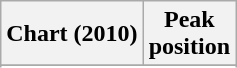<table class="wikitable sortable plainrowheaders" style="text-align:center;">
<tr>
<th scope="col">Chart (2010)</th>
<th scope="col">Peak<br>position</th>
</tr>
<tr>
</tr>
<tr>
</tr>
</table>
